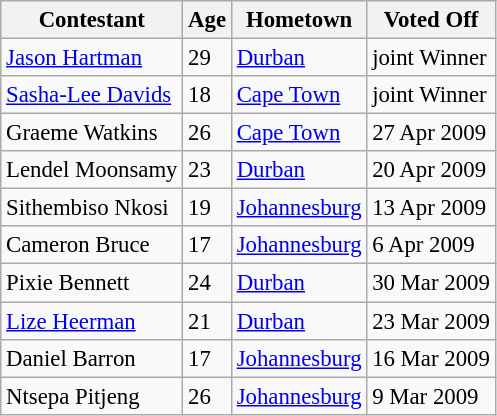<table class="wikitable" style="font-size:95%;">
<tr>
<th>Contestant</th>
<th>Age</th>
<th>Hometown</th>
<th>Voted Off</th>
</tr>
<tr>
<td><a href='#'>Jason Hartman</a></td>
<td>29</td>
<td><a href='#'>Durban</a></td>
<td>joint Winner</td>
</tr>
<tr>
<td><a href='#'>Sasha-Lee Davids</a></td>
<td>18</td>
<td><a href='#'>Cape Town</a></td>
<td>joint Winner</td>
</tr>
<tr>
<td>Graeme Watkins</td>
<td>26</td>
<td><a href='#'>Cape Town</a></td>
<td>27 Apr 2009</td>
</tr>
<tr>
<td>Lendel Moonsamy</td>
<td>23</td>
<td><a href='#'>Durban</a></td>
<td>20 Apr 2009</td>
</tr>
<tr>
<td>Sithembiso Nkosi</td>
<td>19</td>
<td><a href='#'>Johannesburg</a></td>
<td>13 Apr 2009</td>
</tr>
<tr>
<td>Cameron Bruce</td>
<td>17</td>
<td><a href='#'>Johannesburg</a></td>
<td>6 Apr 2009</td>
</tr>
<tr>
<td>Pixie Bennett</td>
<td>24</td>
<td><a href='#'>Durban</a></td>
<td>30 Mar 2009</td>
</tr>
<tr>
<td><a href='#'>Lize Heerman</a></td>
<td>21</td>
<td><a href='#'>Durban</a></td>
<td>23 Mar 2009</td>
</tr>
<tr>
<td>Daniel Barron</td>
<td>17</td>
<td><a href='#'>Johannesburg</a></td>
<td>16 Mar 2009</td>
</tr>
<tr>
<td>Ntsepa Pitjeng</td>
<td>26</td>
<td><a href='#'>Johannesburg</a></td>
<td>9 Mar 2009</td>
</tr>
</table>
